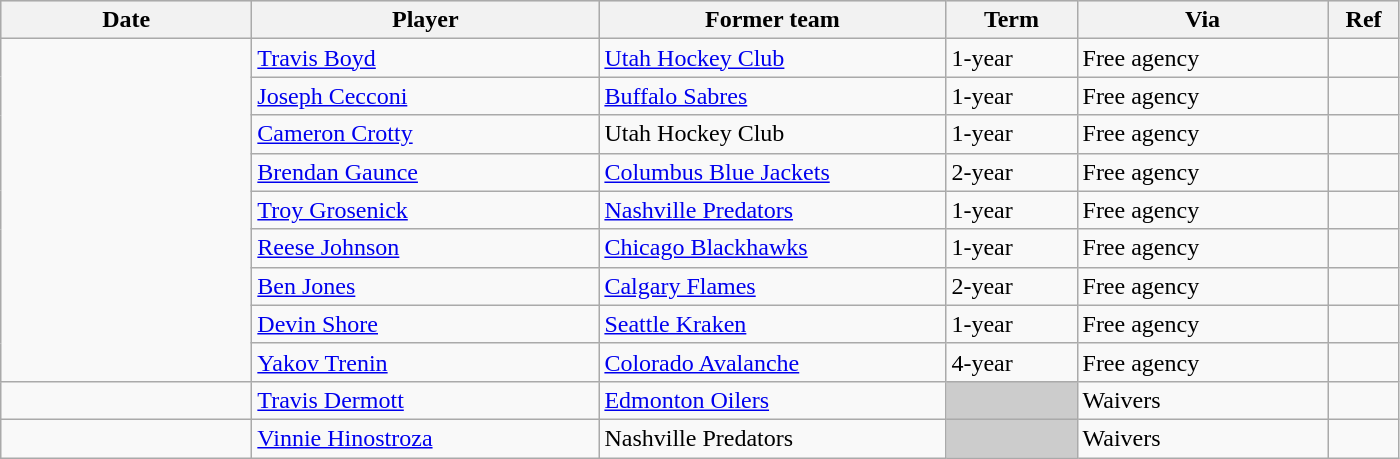<table class="wikitable">
<tr style="background:#ddd; text-align:center;">
<th style="width: 10em;">Date</th>
<th style="width: 14em;">Player</th>
<th style="width: 14em;">Former team</th>
<th style="width: 5em;">Term</th>
<th style="width: 10em;">Via</th>
<th style="width: 2.5em;">Ref</th>
</tr>
<tr>
<td rowspan=9></td>
<td><a href='#'>Travis Boyd</a></td>
<td><a href='#'>Utah Hockey Club</a></td>
<td>1-year</td>
<td>Free agency</td>
<td></td>
</tr>
<tr>
<td><a href='#'>Joseph Cecconi</a></td>
<td><a href='#'>Buffalo Sabres</a></td>
<td>1-year</td>
<td>Free agency</td>
<td></td>
</tr>
<tr>
<td><a href='#'>Cameron Crotty</a></td>
<td>Utah Hockey Club</td>
<td>1-year</td>
<td>Free agency</td>
<td></td>
</tr>
<tr>
<td><a href='#'>Brendan Gaunce</a></td>
<td><a href='#'>Columbus Blue Jackets</a></td>
<td>2-year</td>
<td>Free agency</td>
<td></td>
</tr>
<tr>
<td><a href='#'>Troy Grosenick</a></td>
<td><a href='#'>Nashville Predators</a></td>
<td>1-year</td>
<td>Free agency</td>
<td></td>
</tr>
<tr>
<td><a href='#'>Reese Johnson</a></td>
<td><a href='#'>Chicago Blackhawks</a></td>
<td>1-year</td>
<td>Free agency</td>
<td></td>
</tr>
<tr>
<td><a href='#'>Ben Jones</a></td>
<td><a href='#'>Calgary Flames</a></td>
<td>2-year</td>
<td>Free agency</td>
<td></td>
</tr>
<tr>
<td><a href='#'>Devin Shore</a></td>
<td><a href='#'>Seattle Kraken</a></td>
<td>1-year</td>
<td>Free agency</td>
<td></td>
</tr>
<tr>
<td><a href='#'>Yakov Trenin</a></td>
<td><a href='#'>Colorado Avalanche</a></td>
<td>4-year</td>
<td>Free agency</td>
<td></td>
</tr>
<tr>
<td></td>
<td><a href='#'>Travis Dermott</a></td>
<td><a href='#'>Edmonton Oilers</a></td>
<td style="background:#ccc;"></td>
<td>Waivers</td>
<td></td>
</tr>
<tr>
<td></td>
<td><a href='#'>Vinnie Hinostroza</a></td>
<td>Nashville Predators</td>
<td style="background:#ccc;"></td>
<td>Waivers</td>
<td></td>
</tr>
</table>
